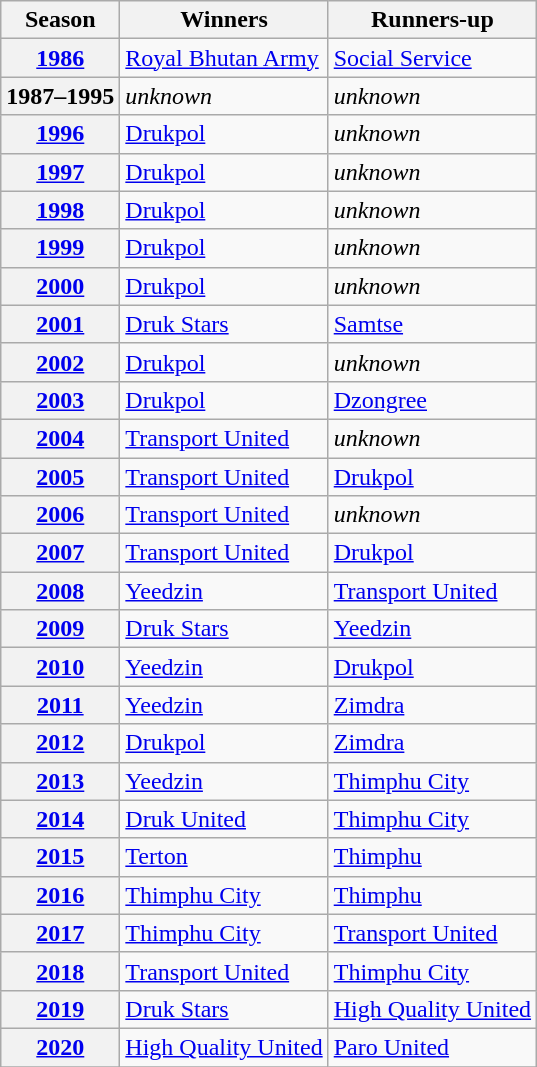<table class="wikitable plainrowheaders sortable">
<tr>
<th scope=col>Season</th>
<th scope=col>Winners</th>
<th scope=col>Runners-up</th>
</tr>
<tr>
<th scope=row><a href='#'>1986</a></th>
<td><a href='#'>Royal Bhutan Army</a></td>
<td><a href='#'>Social Service</a></td>
</tr>
<tr>
<th scope=row>1987–1995</th>
<td><em>unknown</em></td>
<td><em>unknown</em></td>
</tr>
<tr>
<th scope=row><a href='#'>1996</a></th>
<td><a href='#'>Drukpol</a></td>
<td><em>unknown</em></td>
</tr>
<tr>
<th scope=row><a href='#'>1997</a></th>
<td><a href='#'>Drukpol</a></td>
<td><em>unknown</em></td>
</tr>
<tr>
<th scope=row><a href='#'>1998</a></th>
<td><a href='#'>Drukpol</a></td>
<td><em>unknown</em></td>
</tr>
<tr>
<th scope=row><a href='#'>1999</a></th>
<td><a href='#'>Drukpol</a></td>
<td><em>unknown</em></td>
</tr>
<tr>
<th scope=row><a href='#'>2000</a></th>
<td><a href='#'>Drukpol</a></td>
<td><em>unknown</em></td>
</tr>
<tr>
<th scope=row><a href='#'>2001</a></th>
<td><a href='#'>Druk Stars</a></td>
<td><a href='#'>Samtse</a></td>
</tr>
<tr>
<th scope=row><a href='#'>2002</a></th>
<td><a href='#'>Drukpol</a></td>
<td><em>unknown</em></td>
</tr>
<tr>
<th scope=row><a href='#'>2003</a></th>
<td><a href='#'>Drukpol</a></td>
<td><a href='#'>Dzongree</a></td>
</tr>
<tr>
<th scope=row><a href='#'>2004</a></th>
<td><a href='#'>Transport United</a></td>
<td><em>unknown</em></td>
</tr>
<tr>
<th scope=row><a href='#'>2005</a></th>
<td><a href='#'>Transport United</a></td>
<td><a href='#'>Drukpol</a></td>
</tr>
<tr>
<th scope=row><a href='#'>2006</a></th>
<td><a href='#'>Transport United</a></td>
<td><em>unknown</em></td>
</tr>
<tr>
<th scope=row><a href='#'>2007</a></th>
<td><a href='#'>Transport United</a></td>
<td><a href='#'>Drukpol</a></td>
</tr>
<tr>
<th scope=row><a href='#'>2008</a></th>
<td><a href='#'>Yeedzin</a></td>
<td><a href='#'>Transport United</a></td>
</tr>
<tr>
<th scope=row><a href='#'>2009</a></th>
<td><a href='#'>Druk Stars</a></td>
<td><a href='#'>Yeedzin</a></td>
</tr>
<tr>
<th scope=row><a href='#'>2010</a></th>
<td><a href='#'>Yeedzin</a></td>
<td><a href='#'>Drukpol</a></td>
</tr>
<tr>
<th scope=row><a href='#'>2011</a></th>
<td><a href='#'>Yeedzin</a></td>
<td><a href='#'>Zimdra</a></td>
</tr>
<tr>
<th scope=row><a href='#'>2012</a></th>
<td><a href='#'>Drukpol</a></td>
<td><a href='#'>Zimdra</a></td>
</tr>
<tr>
<th scope=row><a href='#'>2013</a></th>
<td><a href='#'>Yeedzin</a></td>
<td><a href='#'>Thimphu City</a></td>
</tr>
<tr>
<th scope=row><a href='#'>2014</a></th>
<td><a href='#'>Druk United</a></td>
<td><a href='#'>Thimphu City</a></td>
</tr>
<tr>
<th scope=row><a href='#'>2015</a></th>
<td><a href='#'>Terton</a></td>
<td><a href='#'>Thimphu</a></td>
</tr>
<tr>
<th scope=row><a href='#'>2016</a></th>
<td><a href='#'>Thimphu City</a></td>
<td><a href='#'>Thimphu</a></td>
</tr>
<tr>
<th scope=row><a href='#'>2017</a></th>
<td><a href='#'>Thimphu City</a></td>
<td><a href='#'>Transport United</a></td>
</tr>
<tr>
<th scope=row><a href='#'>2018</a></th>
<td><a href='#'>Transport United</a></td>
<td><a href='#'>Thimphu City</a></td>
</tr>
<tr>
<th scope=row><a href='#'>2019</a></th>
<td><a href='#'>Druk Stars</a></td>
<td><a href='#'>High Quality United</a></td>
</tr>
<tr>
<th scope=row><a href='#'>2020</a></th>
<td><a href='#'>High Quality United</a></td>
<td><a href='#'>Paro United</a></td>
</tr>
<tr>
</tr>
</table>
